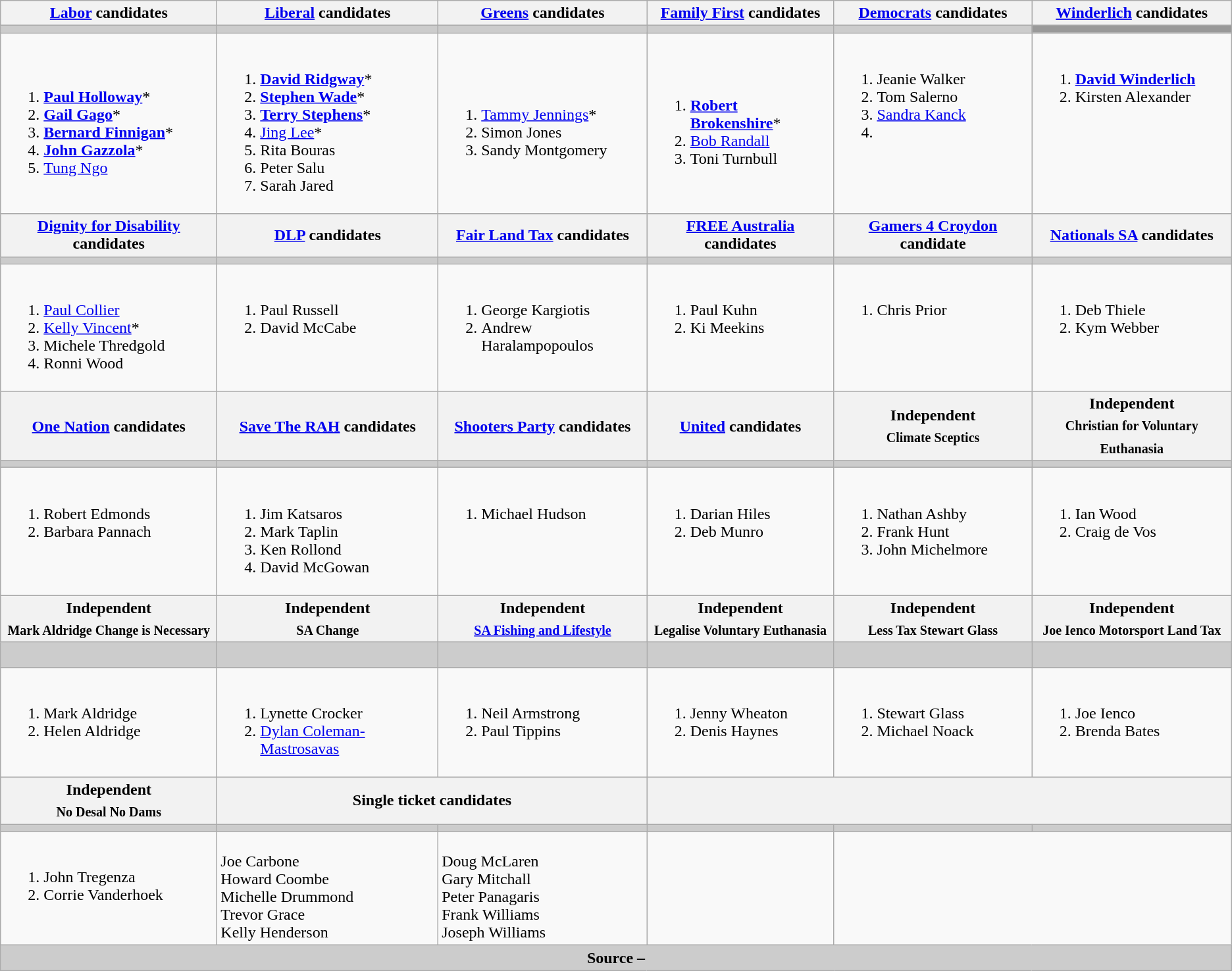<table class="wikitable">
<tr>
<th><a href='#'>Labor</a> candidates</th>
<th><a href='#'>Liberal</a> candidates</th>
<th><a href='#'>Greens</a> candidates</th>
<th><a href='#'>Family First</a> candidates</th>
<th><a href='#'>Democrats</a> candidates</th>
<th><a href='#'>Winderlich</a> candidates</th>
</tr>
<tr bgcolor="#cccccc">
<td></td>
<td></td>
<td></td>
<td></td>
<td></td>
<td bgcolor="#999999"></td>
</tr>
<tr>
<td><br><ol><li><strong><a href='#'>Paul Holloway</a></strong>*</li><li><strong><a href='#'>Gail Gago</a></strong>*</li><li><strong><a href='#'>Bernard Finnigan</a></strong>*</li><li><strong><a href='#'>John Gazzola</a></strong>*</li><li><a href='#'>Tung Ngo</a></li></ol></td>
<td><br><ol><li><strong><a href='#'>David Ridgway</a></strong>*</li><li><strong><a href='#'>Stephen Wade</a></strong>*</li><li><strong><a href='#'>Terry Stephens</a></strong>*</li><li><a href='#'>Jing Lee</a>*</li><li>Rita Bouras</li><li>Peter Salu</li><li>Sarah Jared</li></ol></td>
<td><br><ol><li><a href='#'>Tammy Jennings</a>*</li><li>Simon Jones</li><li>Sandy Montgomery</li></ol></td>
<td><br><ol><li><strong><a href='#'>Robert Brokenshire</a></strong>*</li><li><a href='#'>Bob Randall</a></li><li>Toni Turnbull</li></ol></td>
<td valign=top><br><ol><li>Jeanie Walker</li><li>Tom Salerno</li><li><a href='#'>Sandra Kanck</a></li><li></li></ol></td>
<td valign=top><br><ol><li><strong><a href='#'>David Winderlich</a></strong></li><li>Kirsten Alexander</li></ol></td>
</tr>
<tr bgcolor="#cccccc">
<th><a href='#'>Dignity for Disability</a> candidates</th>
<th><a href='#'>DLP</a> candidates</th>
<th><a href='#'>Fair Land Tax</a> candidates</th>
<th><a href='#'>FREE Australia</a> candidates</th>
<th><a href='#'>Gamers 4 Croydon</a> candidate</th>
<th><a href='#'>Nationals SA</a> candidates</th>
</tr>
<tr bgcolor="#cccccc">
<td></td>
<td></td>
<td></td>
<td></td>
<td></td>
<td></td>
</tr>
<tr>
<td><br><ol><li><a href='#'>Paul Collier</a></li><li><a href='#'>Kelly Vincent</a>*</li><li>Michele Thredgold</li><li>Ronni Wood</li></ol></td>
<td valign=top><br><ol><li>Paul Russell</li><li>David McCabe</li></ol></td>
<td valign=top><br><ol><li>George Kargiotis</li><li>Andrew Haralampopoulos</li></ol></td>
<td valign=top><br><ol><li>Paul Kuhn</li><li>Ki Meekins</li></ol></td>
<td valign=top><br><ol><li>Chris Prior</li></ol></td>
<td valign=top><br><ol><li>Deb Thiele</li><li>Kym Webber</li></ol></td>
</tr>
<tr bgcolor="#cccccc">
<th><a href='#'>One Nation</a> candidates</th>
<th><a href='#'>Save The RAH</a> candidates</th>
<th><a href='#'>Shooters Party</a> candidates</th>
<th><a href='#'>United</a> candidates</th>
<th>Independent <br><sub>Climate Sceptics</sub></th>
<th>Independent <br><sub>Christian for Voluntary Euthanasia</sub></th>
</tr>
<tr bgcolor="#cccccc">
<td></td>
<td></td>
<td></td>
<td></td>
<td></td>
<td></td>
</tr>
<tr>
<td valign=top><br><ol><li>Robert Edmonds</li><li>Barbara Pannach</li></ol></td>
<td valign=top><br><ol><li>Jim Katsaros</li><li>Mark Taplin</li><li>Ken Rollond</li><li>David McGowan</li></ol></td>
<td valign=top><br><ol><li>Michael Hudson</li></ol></td>
<td valign=top><br><ol><li>Darian Hiles</li><li>Deb Munro</li></ol></td>
<td valign=top><br><ol><li>Nathan Ashby</li><li>Frank Hunt</li><li>John Michelmore</li></ol></td>
<td valign=top><br><ol><li>Ian Wood</li><li>Craig de Vos</li></ol></td>
</tr>
<tr bgcolor="#cccccc">
<th>Independent <br><sub>Mark Aldridge Change is Necessary</sub></th>
<th>Independent <br><sub>SA Change</sub></th>
<th>Independent <br><sub><a href='#'>SA Fishing and Lifestyle</a></sub></th>
<th>Independent <br><sub>Legalise Voluntary Euthanasia</sub></th>
<th>Independent <br><sub>Less Tax Stewart Glass</sub></th>
<th>Independent <br><sub>Joe Ienco Motorsport Land Tax</sub></th>
</tr>
<tr bgcolor="#cccccc">
<td></td>
<td></td>
<td></td>
<td></td>
<td></td>
<td> </td>
</tr>
<tr>
<td valign=top><br><ol><li>Mark Aldridge</li><li>Helen Aldridge</li></ol></td>
<td valign=top><br><ol><li>Lynette Crocker</li><li><a href='#'>Dylan Coleman-Mastrosavas</a></li></ol></td>
<td valign=top><br><ol><li>Neil Armstrong</li><li>Paul Tippins</li></ol></td>
<td valign=top><br><ol><li>Jenny Wheaton</li><li>Denis Haynes</li></ol></td>
<td valign=top><br><ol><li>Stewart Glass</li><li>Michael Noack</li></ol></td>
<td valign=top><br><ol><li>Joe Ienco</li><li>Brenda Bates</li></ol></td>
</tr>
<tr bgcolor="#cccccc">
<th>Independent <br><sub>No Desal No Dams</sub></th>
<th colspan="2">Single ticket candidates</th>
<th colspan="3"></th>
</tr>
<tr bgcolor="#cccccc">
<td></td>
<td></td>
<td></td>
<td></td>
<td></td>
<td></td>
</tr>
<tr>
<td valign=top><br><ol><li>John Tregenza</li><li>Corrie Vanderhoek</li></ol></td>
<td valign=top><br>Joe Carbone<br>
Howard Coombe<br>
Michelle Drummond<br>
Trevor Grace<br>
Kelly Henderson</td>
<td valign=top><br>Doug McLaren<br>
Gary Mitchall<br>
Peter Panagaris<br>
Frank Williams<br>
Joseph Williams</td>
<td valign=top></td>
</tr>
<tr bgcolor="#cccccc" align="center">
<td colspan="7"><strong>Source – </strong></td>
</tr>
</table>
